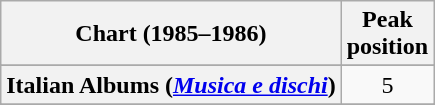<table class="wikitable sortable plainrowheaders" style="text-align:center">
<tr>
<th scope="col">Chart (1985–1986)</th>
<th scope="col">Peak <br>position</th>
</tr>
<tr>
</tr>
<tr>
<th scope="row">Italian Albums (<em><a href='#'>Musica e dischi</a></em>)</th>
<td>5</td>
</tr>
<tr>
</tr>
<tr>
</tr>
</table>
